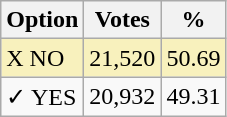<table class="wikitable">
<tr>
<th>Option</th>
<th>Votes</th>
<th>%</th>
</tr>
<tr>
<td style=background:#f8f1bd>X NO</td>
<td style=background:#f8f1bd>21,520</td>
<td style=background:#f8f1bd>50.69</td>
</tr>
<tr>
<td>✓ YES</td>
<td>20,932</td>
<td>49.31</td>
</tr>
</table>
